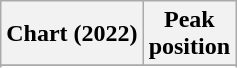<table class="wikitable plainrowheaders" style="text-align:center">
<tr>
<th scope="col">Chart (2022)</th>
<th scope="col">Peak<br>position</th>
</tr>
<tr>
</tr>
<tr>
</tr>
</table>
